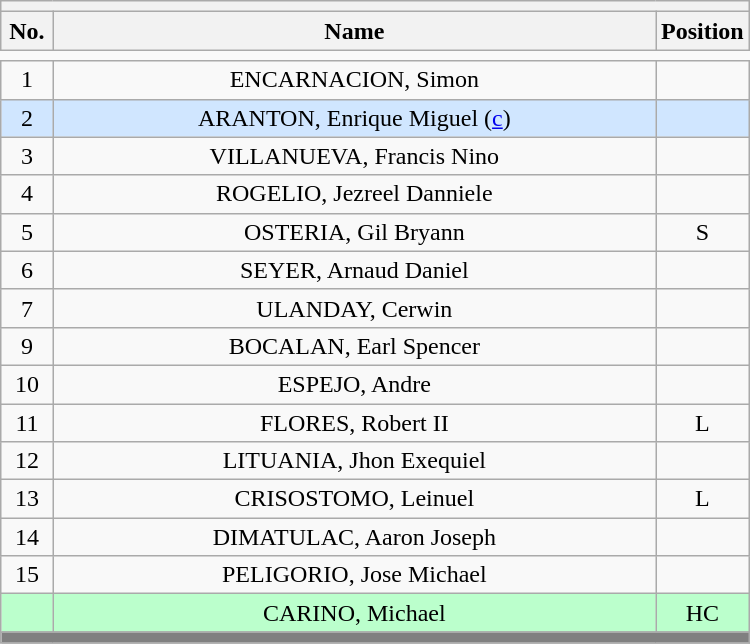<table class='wikitable mw-collapsible mw-collapsed' style="text-align: center; width: 500px; border: none">
<tr>
<th style='text-align: left;' colspan=3></th>
</tr>
<tr>
<th style='width: 7%;'>No.</th>
<th>Name</th>
<th style='width: 10%;'>Position</th>
</tr>
<tr>
<td style='border: none;'></td>
</tr>
<tr>
<td>1</td>
<td>ENCARNACION, Simon</td>
<td></td>
</tr>
<tr style="background:#D0E6FF">
<td>2</td>
<td>ARANTON, Enrique Miguel (<a href='#'>c</a>)</td>
<td></td>
</tr>
<tr>
<td>3</td>
<td>VILLANUEVA, Francis Nino</td>
<td></td>
</tr>
<tr>
<td>4</td>
<td>ROGELIO, Jezreel Danniele</td>
<td></td>
</tr>
<tr>
<td>5</td>
<td>OSTERIA, Gil Bryann</td>
<td>S</td>
</tr>
<tr>
<td>6</td>
<td>SEYER, Arnaud Daniel</td>
<td></td>
</tr>
<tr>
<td>7</td>
<td>ULANDAY, Cerwin</td>
<td></td>
</tr>
<tr>
<td>9</td>
<td>BOCALAN, Earl Spencer</td>
<td></td>
</tr>
<tr>
<td>10</td>
<td>ESPEJO, Andre</td>
<td></td>
</tr>
<tr>
<td>11</td>
<td>FLORES, Robert II</td>
<td>L</td>
</tr>
<tr>
<td>12</td>
<td>LITUANIA, Jhon Exequiel</td>
<td></td>
</tr>
<tr>
<td>13</td>
<td>CRISOSTOMO, Leinuel</td>
<td>L</td>
</tr>
<tr>
<td>14</td>
<td>DIMATULAC, Aaron Joseph</td>
<td></td>
</tr>
<tr>
<td>15</td>
<td>PELIGORIO, Jose Michael</td>
<td></td>
</tr>
<tr style="background:#BBFFCC">
<td></td>
<td>CARINO, Michael</td>
<td>HC</td>
</tr>
<tr>
<th style='background: grey;' colspan=3></th>
</tr>
</table>
